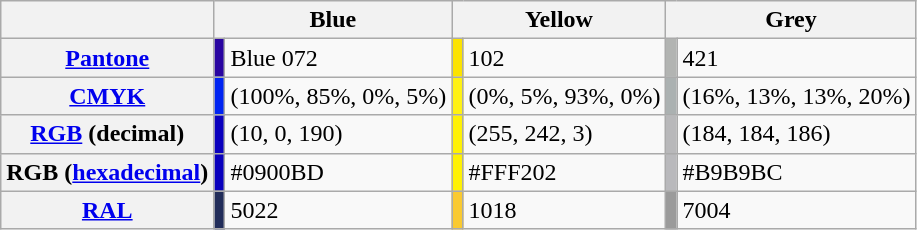<table class="wikitable">
<tr>
<th></th>
<th colspan=2>Blue</th>
<th colspan=2>Yellow</th>
<th colspan=2>Grey</th>
</tr>
<tr>
<th><a href='#'>Pantone</a></th>
<td style="max-width:10px; background-color: #2905a1;"></td>
<td>Blue 072</td>
<td style="max-width:10px; background-color: #fce300;"></td>
<td>102</td>
<td style="max-width:10px; background-color: #B2B4B2;"></td>
<td>421</td>
</tr>
<tr>
<th><a href='#'>CMYK</a></th>
<td style="max-width:10px; background-color:               rgb(0, 36, 242);"></td>
<td>(100%, 85%, 0%, 5%)</td>
<td style="max-width:10px; background-color: rgb(255, 242, 18);"></td>
<td>(0%, 5%, 93%, 0%)</td>
<td style="max-width:10px; background-color:               rgb(171, 177, 177);"></td>
<td>(16%, 13%, 13%, 20%)</td>
</tr>
<tr>
<th><a href='#'>RGB</a> (decimal)</th>
<td style="max-width:10px; background-color: rgb(10, 0, 190);"></td>
<td>(10, 0, 190)</td>
<td style="max-width:10px; background-color: rgb(255, 242, 3);"></td>
<td>(255, 242, 3)</td>
<td style="max-width:10px; background-color: rgb(184, 184, 186);"></td>
<td>(184, 184, 186)</td>
</tr>
<tr>
<th>RGB (<a href='#'>hexadecimal</a>)</th>
<td style="max-width:10px; background-color: #0900BD;"></td>
<td>#0900BD</td>
<td style="max-width:10px; background-color: #FFF202;"></td>
<td>#FFF202</td>
<td style="max-width:10px; background-color: #B9B9BC;"></td>
<td>#B9B9BC</td>
</tr>
<tr>
<th><a href='#'>RAL</a></th>
<td style="max-width:10px; background-color: #222d5a;"></td>
<td>5022</td>
<td style="max-width:10px; background-color: #faca30;"></td>
<td>1018</td>
<td style="max-width:10px; background-color: #9b9b9b;"></td>
<td>7004</td>
</tr>
</table>
